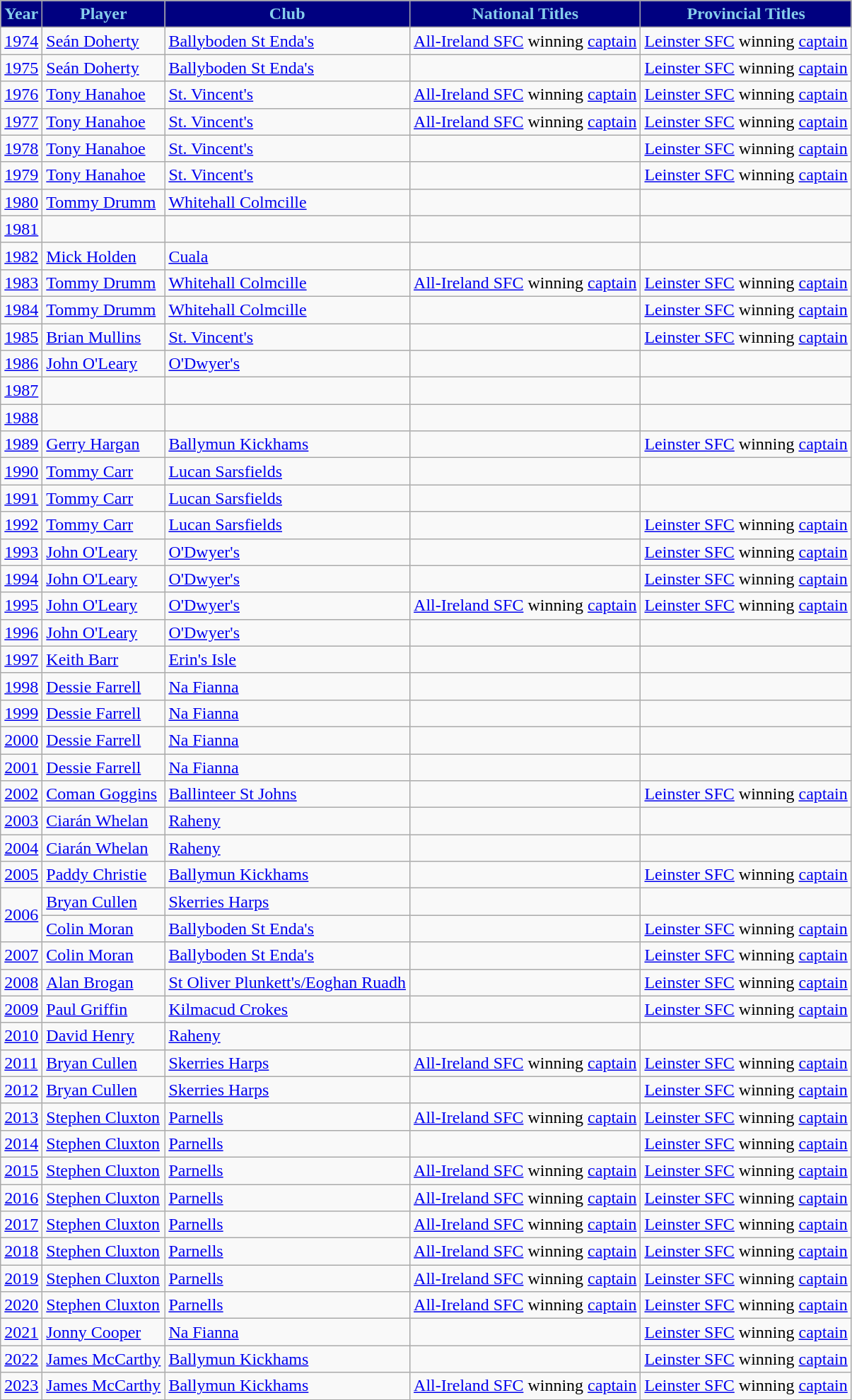<table class="wikitable">
<tr style="text-align:center;background:navy;color:#87CEEB;">
<td><strong>Year</strong></td>
<td><strong>Player</strong></td>
<td><strong>Club</strong></td>
<td><strong>National Titles</strong></td>
<td><strong>Provincial Titles</strong></td>
</tr>
<tr>
<td><a href='#'>1974</a></td>
<td style="text-align:left;"><a href='#'>Seán Doherty</a></td>
<td style="text-align:left;"><a href='#'>Ballyboden St Enda's</a></td>
<td><a href='#'>All-Ireland SFC</a> winning <a href='#'>captain</a></td>
<td><a href='#'>Leinster SFC</a> winning <a href='#'>captain</a></td>
</tr>
<tr>
<td><a href='#'>1975</a></td>
<td style="text-align:left;"><a href='#'>Seán Doherty</a></td>
<td style="text-align:left;"><a href='#'>Ballyboden St Enda's</a></td>
<td></td>
<td><a href='#'>Leinster SFC</a> winning <a href='#'>captain</a></td>
</tr>
<tr>
<td><a href='#'>1976</a></td>
<td style="text-align:left;"><a href='#'>Tony Hanahoe</a></td>
<td style="text-align:left;"><a href='#'>St. Vincent's</a></td>
<td><a href='#'>All-Ireland SFC</a> winning <a href='#'>captain</a></td>
<td><a href='#'>Leinster SFC</a> winning <a href='#'>captain</a></td>
</tr>
<tr>
<td><a href='#'>1977</a></td>
<td style="text-align:left;"><a href='#'>Tony Hanahoe</a></td>
<td style="text-align:left;"><a href='#'>St. Vincent's</a></td>
<td><a href='#'>All-Ireland SFC</a> winning <a href='#'>captain</a></td>
<td><a href='#'>Leinster SFC</a> winning <a href='#'>captain</a></td>
</tr>
<tr>
<td><a href='#'>1978</a></td>
<td style="text-align:left;"><a href='#'>Tony Hanahoe</a></td>
<td style="text-align:left;"><a href='#'>St. Vincent's</a></td>
<td></td>
<td><a href='#'>Leinster SFC</a> winning <a href='#'>captain</a></td>
</tr>
<tr>
<td><a href='#'>1979</a></td>
<td style="text-align:left;"><a href='#'>Tony Hanahoe</a></td>
<td style="text-align:left;"><a href='#'>St. Vincent's</a></td>
<td></td>
<td><a href='#'>Leinster SFC</a> winning <a href='#'>captain</a></td>
</tr>
<tr>
<td><a href='#'>1980</a></td>
<td style="text-align:left;"><a href='#'>Tommy Drumm</a></td>
<td style="text-align:left;"><a href='#'>Whitehall Colmcille</a></td>
<td></td>
<td></td>
</tr>
<tr>
<td><a href='#'>1981</a></td>
<td style="text-align:left;"></td>
<td style="text-align:left;"></td>
<td></td>
<td></td>
</tr>
<tr>
<td><a href='#'>1982</a></td>
<td style="text-align:left;"><a href='#'>Mick Holden</a></td>
<td style="text-align:left;"><a href='#'>Cuala</a></td>
<td></td>
<td></td>
</tr>
<tr>
<td><a href='#'>1983</a></td>
<td style="text-align:left;"><a href='#'>Tommy Drumm</a></td>
<td style="text-align:left;"><a href='#'>Whitehall Colmcille</a></td>
<td><a href='#'>All-Ireland SFC</a> winning <a href='#'>captain</a></td>
<td><a href='#'>Leinster SFC</a> winning <a href='#'>captain</a></td>
</tr>
<tr>
<td><a href='#'>1984</a></td>
<td style="text-align:left;"><a href='#'>Tommy Drumm</a></td>
<td style="text-align:left;"><a href='#'>Whitehall Colmcille</a></td>
<td></td>
<td><a href='#'>Leinster SFC</a> winning <a href='#'>captain</a></td>
</tr>
<tr>
<td><a href='#'>1985</a></td>
<td style="text-align:left;"><a href='#'>Brian Mullins</a></td>
<td style="text-align:left;"><a href='#'>St. Vincent's</a></td>
<td></td>
<td><a href='#'>Leinster SFC</a> winning <a href='#'>captain</a></td>
</tr>
<tr>
<td><a href='#'>1986</a></td>
<td style="text-align:left;"><a href='#'>John O'Leary</a></td>
<td style="text-align:left;"><a href='#'>O'Dwyer's</a></td>
<td></td>
<td></td>
</tr>
<tr>
<td><a href='#'>1987</a></td>
<td style="text-align:left;"></td>
<td style="text-align:left;"></td>
<td></td>
<td></td>
</tr>
<tr>
<td><a href='#'>1988</a></td>
<td style="text-align:left;"></td>
<td style="text-align:left;"></td>
<td></td>
<td></td>
</tr>
<tr>
<td><a href='#'>1989</a></td>
<td style="text-align:left;"><a href='#'>Gerry Hargan</a></td>
<td style="text-align:left;"><a href='#'>Ballymun Kickhams</a></td>
<td></td>
<td><a href='#'>Leinster SFC</a> winning <a href='#'>captain</a></td>
</tr>
<tr>
<td><a href='#'>1990</a></td>
<td style="text-align:left;"><a href='#'>Tommy Carr</a></td>
<td style="text-align:left;"><a href='#'>Lucan Sarsfields</a></td>
<td></td>
<td></td>
</tr>
<tr>
<td><a href='#'>1991</a></td>
<td style="text-align:left;"><a href='#'>Tommy Carr</a></td>
<td style="text-align:left;"><a href='#'>Lucan Sarsfields</a></td>
<td></td>
<td></td>
</tr>
<tr>
<td><a href='#'>1992</a></td>
<td style="text-align:left;"><a href='#'>Tommy Carr</a></td>
<td style="text-align:left;"><a href='#'>Lucan Sarsfields</a></td>
<td></td>
<td><a href='#'>Leinster SFC</a> winning <a href='#'>captain</a></td>
</tr>
<tr>
<td><a href='#'>1993</a></td>
<td style="text-align:left;"><a href='#'>John O'Leary</a></td>
<td style="text-align:left;"><a href='#'>O'Dwyer's</a></td>
<td></td>
<td><a href='#'>Leinster SFC</a> winning <a href='#'>captain</a></td>
</tr>
<tr>
<td><a href='#'>1994</a></td>
<td style="text-align:left;"><a href='#'>John O'Leary</a></td>
<td style="text-align:left;"><a href='#'>O'Dwyer's</a></td>
<td></td>
<td><a href='#'>Leinster SFC</a> winning <a href='#'>captain</a></td>
</tr>
<tr>
<td><a href='#'>1995</a></td>
<td style="text-align:left;"><a href='#'>John O'Leary</a></td>
<td style="text-align:left;"><a href='#'>O'Dwyer's</a></td>
<td><a href='#'>All-Ireland SFC</a> winning <a href='#'>captain</a></td>
<td><a href='#'>Leinster SFC</a> winning <a href='#'>captain</a></td>
</tr>
<tr>
<td><a href='#'>1996</a></td>
<td style="text-align:left;"><a href='#'>John O'Leary</a></td>
<td style="text-align:left;"><a href='#'>O'Dwyer's</a></td>
<td></td>
<td></td>
</tr>
<tr>
<td><a href='#'>1997</a></td>
<td style="text-align:left;"><a href='#'>Keith Barr</a></td>
<td style="text-align:left;"><a href='#'>Erin's Isle</a></td>
<td></td>
<td></td>
</tr>
<tr>
<td><a href='#'>1998</a></td>
<td style="text-align:left;"><a href='#'>Dessie Farrell</a></td>
<td style="text-align:left;"><a href='#'>Na Fianna</a></td>
<td></td>
<td></td>
</tr>
<tr>
<td><a href='#'>1999</a></td>
<td style="text-align:left;"><a href='#'>Dessie Farrell</a></td>
<td style="text-align:left;"><a href='#'>Na Fianna</a></td>
<td></td>
<td></td>
</tr>
<tr>
<td><a href='#'>2000</a></td>
<td style="text-align:left;"><a href='#'>Dessie Farrell</a></td>
<td style="text-align:left;"><a href='#'>Na Fianna</a></td>
<td></td>
<td></td>
</tr>
<tr>
<td><a href='#'>2001</a></td>
<td style="text-align:left;"><a href='#'>Dessie Farrell</a></td>
<td style="text-align:left;"><a href='#'>Na Fianna</a></td>
<td></td>
<td></td>
</tr>
<tr>
<td><a href='#'>2002</a></td>
<td style="text-align:left;"><a href='#'>Coman Goggins</a></td>
<td style="text-align:left;"><a href='#'>Ballinteer St Johns</a></td>
<td></td>
<td><a href='#'>Leinster SFC</a> winning <a href='#'>captain</a></td>
</tr>
<tr>
<td><a href='#'>2003</a></td>
<td style="text-align:left;"><a href='#'>Ciarán Whelan</a></td>
<td style="text-align:left;"><a href='#'>Raheny</a></td>
<td></td>
<td></td>
</tr>
<tr>
<td><a href='#'>2004</a></td>
<td style="text-align:left;"><a href='#'>Ciarán Whelan</a></td>
<td style="text-align:left;"><a href='#'>Raheny</a></td>
<td></td>
<td></td>
</tr>
<tr>
<td><a href='#'>2005</a></td>
<td style="text-align:left;"><a href='#'>Paddy Christie</a></td>
<td style="text-align:left;"><a href='#'>Ballymun Kickhams</a></td>
<td></td>
<td><a href='#'>Leinster SFC</a> winning <a href='#'>captain</a></td>
</tr>
<tr>
<td rowspan=2><a href='#'>2006</a></td>
<td style="text-align:left;"><a href='#'>Bryan Cullen</a></td>
<td style="text-align:left;"><a href='#'>Skerries Harps</a></td>
<td></td>
<td></td>
</tr>
<tr>
<td style="text-align:left;"><a href='#'>Colin Moran</a></td>
<td style="text-align:left;"><a href='#'>Ballyboden St Enda's</a></td>
<td></td>
<td><a href='#'>Leinster SFC</a> winning <a href='#'>captain</a></td>
</tr>
<tr>
<td><a href='#'>2007</a></td>
<td style="text-align:left;"><a href='#'>Colin Moran</a></td>
<td style="text-align:left;"><a href='#'>Ballyboden St Enda's</a></td>
<td></td>
<td><a href='#'>Leinster SFC</a> winning <a href='#'>captain</a></td>
</tr>
<tr>
<td><a href='#'>2008</a></td>
<td style="text-align:left;"><a href='#'>Alan Brogan</a></td>
<td style="text-align:left;"><a href='#'>St Oliver Plunkett's/Eoghan Ruadh</a></td>
<td></td>
<td><a href='#'>Leinster SFC</a> winning <a href='#'>captain</a></td>
</tr>
<tr>
<td><a href='#'>2009</a></td>
<td style="text-align:left;"><a href='#'>Paul Griffin</a></td>
<td style="text-align:left;"><a href='#'>Kilmacud Crokes</a></td>
<td></td>
<td><a href='#'>Leinster SFC</a> winning <a href='#'>captain</a></td>
</tr>
<tr>
<td><a href='#'>2010</a></td>
<td style="text-align:left;"><a href='#'>David Henry</a></td>
<td style="text-align:left;"><a href='#'>Raheny</a></td>
<td></td>
<td></td>
</tr>
<tr>
<td><a href='#'>2011</a></td>
<td style="text-align:left;"><a href='#'>Bryan Cullen</a></td>
<td style="text-align:left;"><a href='#'>Skerries Harps</a></td>
<td><a href='#'>All-Ireland SFC</a> winning <a href='#'>captain</a></td>
<td><a href='#'>Leinster SFC</a> winning <a href='#'>captain</a></td>
</tr>
<tr>
<td><a href='#'>2012</a></td>
<td style="text-align:left;"><a href='#'>Bryan Cullen</a></td>
<td style="text-align:left;"><a href='#'>Skerries Harps</a></td>
<td></td>
<td><a href='#'>Leinster SFC</a> winning <a href='#'>captain</a></td>
</tr>
<tr>
<td><a href='#'>2013</a></td>
<td style="text-align:left;"><a href='#'>Stephen Cluxton</a></td>
<td style="text-align:left;"><a href='#'>Parnells</a></td>
<td><a href='#'>All-Ireland SFC</a> winning <a href='#'>captain</a></td>
<td><a href='#'>Leinster SFC</a> winning <a href='#'>captain</a></td>
</tr>
<tr>
<td><a href='#'>2014</a></td>
<td style="text-align:left;"><a href='#'>Stephen Cluxton</a></td>
<td style="text-align:left;"><a href='#'>Parnells</a></td>
<td></td>
<td><a href='#'>Leinster SFC</a> winning <a href='#'>captain</a></td>
</tr>
<tr>
<td><a href='#'>2015</a></td>
<td style="text-align:left;"><a href='#'>Stephen Cluxton</a></td>
<td style="text-align:left;"><a href='#'>Parnells</a></td>
<td><a href='#'>All-Ireland SFC</a> winning <a href='#'>captain</a></td>
<td><a href='#'>Leinster SFC</a> winning <a href='#'>captain</a></td>
</tr>
<tr>
<td><a href='#'>2016</a></td>
<td style="text-align:left;"><a href='#'>Stephen Cluxton</a></td>
<td style="text-align:left;"><a href='#'>Parnells</a></td>
<td><a href='#'>All-Ireland SFC</a> winning <a href='#'>captain</a></td>
<td><a href='#'>Leinster SFC</a> winning <a href='#'>captain</a></td>
</tr>
<tr>
<td><a href='#'>2017</a></td>
<td style="text-align:left;"><a href='#'>Stephen Cluxton</a></td>
<td style="text-align:left;"><a href='#'>Parnells</a></td>
<td><a href='#'>All-Ireland SFC</a> winning <a href='#'>captain</a></td>
<td><a href='#'>Leinster SFC</a> winning <a href='#'>captain</a></td>
</tr>
<tr>
<td><a href='#'>2018</a></td>
<td style="text-align:left;"><a href='#'>Stephen Cluxton</a></td>
<td style="text-align:left;"><a href='#'>Parnells</a></td>
<td><a href='#'>All-Ireland SFC</a> winning <a href='#'>captain</a></td>
<td><a href='#'>Leinster SFC</a> winning <a href='#'>captain</a></td>
</tr>
<tr>
<td><a href='#'>2019</a></td>
<td style="text-align:left;"><a href='#'>Stephen Cluxton</a></td>
<td style="text-align:left;"><a href='#'>Parnells</a></td>
<td><a href='#'>All-Ireland SFC</a> winning <a href='#'>captain</a></td>
<td><a href='#'>Leinster SFC</a> winning <a href='#'>captain</a></td>
</tr>
<tr>
<td><a href='#'>2020</a></td>
<td style="text-align:left;"><a href='#'>Stephen Cluxton</a></td>
<td style="text-align:left;"><a href='#'>Parnells</a></td>
<td><a href='#'>All-Ireland SFC</a> winning <a href='#'>captain</a></td>
<td><a href='#'>Leinster SFC</a> winning <a href='#'>captain</a></td>
</tr>
<tr>
<td><a href='#'>2021</a></td>
<td style="text-align:left;"><a href='#'>Jonny Cooper</a></td>
<td style="text-align:left;"><a href='#'>Na Fianna</a></td>
<td></td>
<td><a href='#'>Leinster SFC</a> winning <a href='#'>captain</a></td>
</tr>
<tr>
<td><a href='#'>2022</a></td>
<td style="text-align:left;"><a href='#'>James McCarthy</a></td>
<td style="text-align:left;"><a href='#'>Ballymun Kickhams</a></td>
<td></td>
<td><a href='#'>Leinster SFC</a> winning <a href='#'>captain</a></td>
</tr>
<tr>
<td><a href='#'>2023</a></td>
<td style="text-align:left;"><a href='#'>James McCarthy</a></td>
<td style="text-align:left;"><a href='#'>Ballymun Kickhams</a></td>
<td><a href='#'>All-Ireland SFC</a> winning <a href='#'>captain</a></td>
<td><a href='#'>Leinster SFC</a> winning <a href='#'>captain</a></td>
</tr>
</table>
